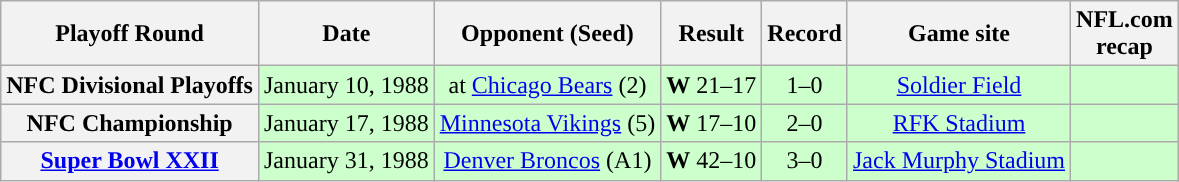<table class="wikitable" style="text-align:center">
<tr>
<th>Playoff Round</th>
<th>Date</th>
<th>Opponent (Seed)</th>
<th>Result</th>
<th>Record</th>
<th>Game site</th>
<th>NFL.com<br>recap</th>
</tr>
<tr style="text-align:center; background:#cfc;">
<th>NFC Divisional Playoffs</th>
<td>January 10, 1988</td>
<td>at <a href='#'>Chicago Bears</a> (2)</td>
<td><strong>W</strong> 21–17</td>
<td>1–0</td>
<td><a href='#'>Soldier Field</a></td>
<td></td>
</tr>
<tr style="text-align:center; background:#cfc;">
<th>NFC Championship</th>
<td>January 17, 1988</td>
<td><a href='#'>Minnesota Vikings</a>  (5)</td>
<td><strong>W</strong> 17–10</td>
<td>2–0</td>
<td><a href='#'>RFK Stadium</a></td>
<td></td>
</tr>
<tr style="text-align:center; background:#cfc;">
<th><a href='#'>Super Bowl XXII</a></th>
<td>January 31, 1988</td>
<td><a href='#'>Denver Broncos</a>  (A1)</td>
<td><strong>W</strong> 42–10</td>
<td>3–0</td>
<td><a href='#'>Jack Murphy Stadium</a></td>
<td></td>
</tr>
</table>
